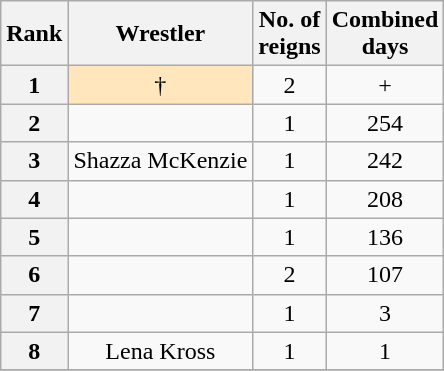<table class="wikitable sortable" style="text-align: center">
<tr>
<th>Rank</th>
<th>Wrestler</th>
<th>No. of<br>reigns</th>
<th>Combined<br>days</th>
</tr>
<tr>
<th>1</th>
<td style="background-color:#FFE6BD"> †</td>
<td>2</td>
<td>+</td>
</tr>
<tr>
<th>2</th>
<td></td>
<td>1</td>
<td>254</td>
</tr>
<tr>
<th>3</th>
<td {{sortname>Shazza McKenzie</td>
<td>1</td>
<td>242</td>
</tr>
<tr>
<th>4</th>
<td></td>
<td>1</td>
<td>208</td>
</tr>
<tr>
<th>5</th>
<td></td>
<td>1</td>
<td>136</td>
</tr>
<tr>
<th>6</th>
<td></td>
<td>2</td>
<td>107</td>
</tr>
<tr>
<th>7</th>
<td></td>
<td>1</td>
<td>3</td>
</tr>
<tr>
<th>8</th>
<td>Lena Kross</td>
<td>1</td>
<td>1</td>
</tr>
<tr>
</tr>
</table>
